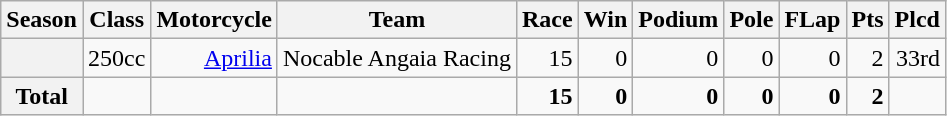<table class="wikitable" style=text-align:right>
<tr>
<th>Season</th>
<th>Class</th>
<th>Motorcycle</th>
<th>Team</th>
<th>Race</th>
<th>Win</th>
<th>Podium</th>
<th>Pole</th>
<th>FLap</th>
<th>Pts</th>
<th>Plcd</th>
</tr>
<tr>
<th></th>
<td>250cc</td>
<td><a href='#'>Aprilia</a></td>
<td>Nocable Angaia Racing</td>
<td>15</td>
<td>0</td>
<td>0</td>
<td>0</td>
<td>0</td>
<td>2</td>
<td>33rd</td>
</tr>
<tr>
<th>Total</th>
<td></td>
<td></td>
<td></td>
<td><strong>15</strong></td>
<td><strong>0</strong></td>
<td><strong>0</strong></td>
<td><strong>0</strong></td>
<td><strong>0</strong></td>
<td><strong>2</strong></td>
<td></td>
</tr>
</table>
